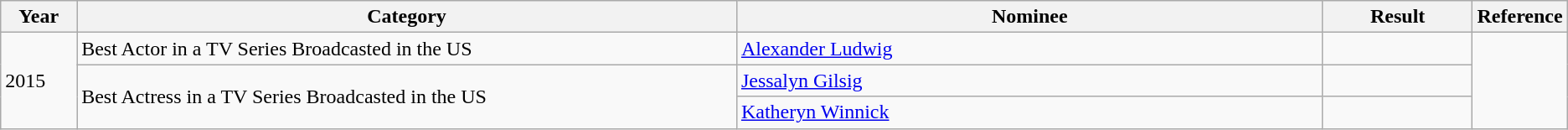<table class="wikitable">
<tr>
<th width=5%>Year</th>
<th width=45%>Category</th>
<th width=40%>Nominee</th>
<th width=10%>Result</th>
<th width=5%>Reference</th>
</tr>
<tr>
<td rowspan="3">2015</td>
<td>Best Actor in a TV Series Broadcasted in the US</td>
<td><a href='#'>Alexander Ludwig</a></td>
<td></td>
<td rowspan="3"></td>
</tr>
<tr>
<td rowspan="2">Best Actress in a TV Series Broadcasted in the US</td>
<td><a href='#'>Jessalyn Gilsig</a></td>
<td></td>
</tr>
<tr>
<td><a href='#'>Katheryn Winnick</a></td>
<td></td>
</tr>
</table>
